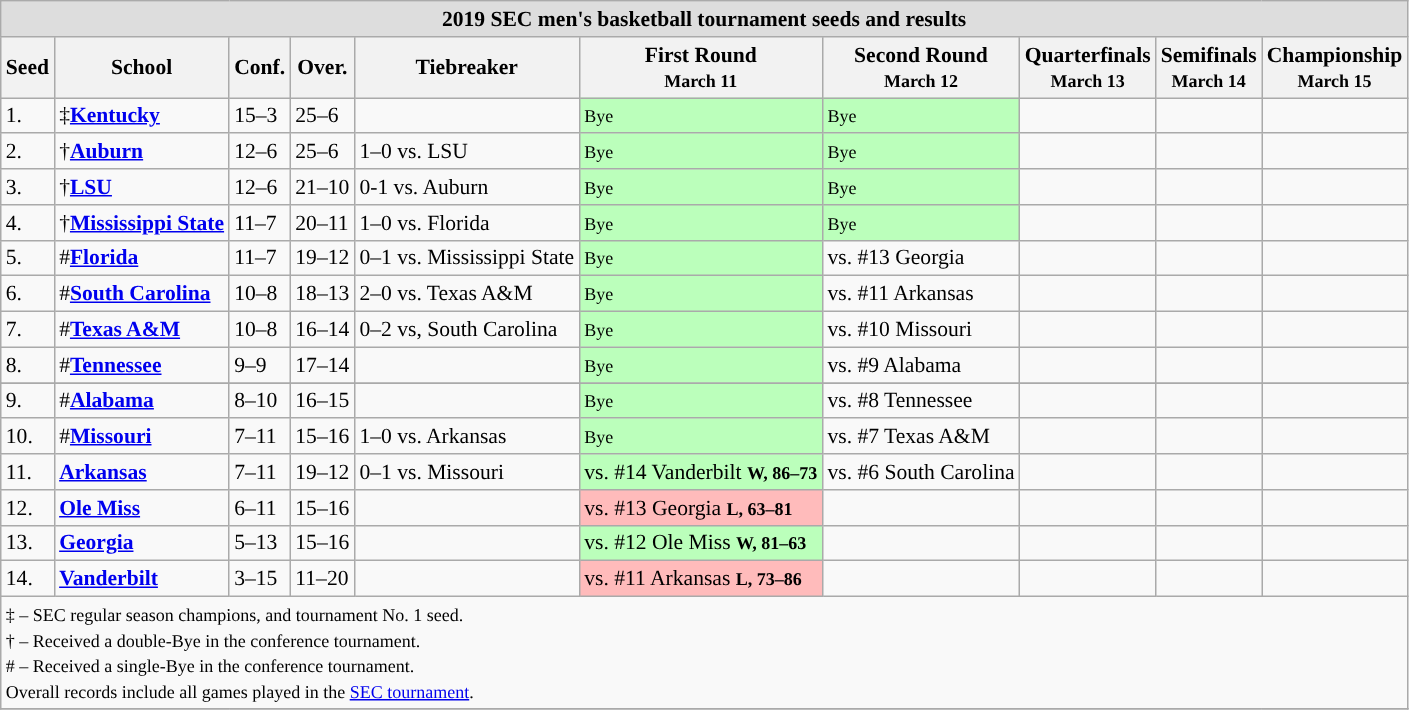<table class="wikitable" style="white-space:nowrap; font-size:90%;">
<tr>
<td colspan="10" style="text-align:center; background:#DDDDDD; font:#000000"><strong>2019 SEC men's basketball tournament seeds and results</strong></td>
</tr>
<tr bgcolor="#efefef">
<th>Seed</th>
<th>School</th>
<th>Conf.</th>
<th>Over.</th>
<th>Tiebreaker</th>
<th>First Round<br><small>March 11</small></th>
<th>Second Round<br><small>March 12</small></th>
<th>Quarterfinals<br><small>March 13</small></th>
<th>Semifinals<br><small>March 14</small></th>
<th>Championship<br><small>March 15</small></th>
</tr>
<tr>
<td>1.</td>
<td>‡<strong><a href='#'>Kentucky</a></strong></td>
<td>15–3</td>
<td>25–6</td>
<td></td>
<td style="background:#bfb;"><small>Bye</small></td>
<td style="background:#bfb;"><small>Bye</small></td>
<td></td>
<td></td>
<td></td>
</tr>
<tr>
<td>2.</td>
<td>†<strong><a href='#'>Auburn</a></strong></td>
<td>12–6</td>
<td>25–6</td>
<td>1–0 vs. LSU</td>
<td style="background:#bfb;"><small>Bye</small></td>
<td style="background:#bfb;"><small>Bye</small></td>
<td></td>
<td></td>
<td></td>
</tr>
<tr>
<td>3.</td>
<td>†<strong><a href='#'>LSU</a></strong></td>
<td>12–6</td>
<td>21–10</td>
<td>0-1 vs. Auburn</td>
<td style="background:#bfb;"><small>Bye</small></td>
<td style="background:#bfb;"><small>Bye</small></td>
<td></td>
<td></td>
<td></td>
</tr>
<tr>
<td>4.</td>
<td>†<strong><a href='#'>Mississippi State</a></strong></td>
<td>11–7</td>
<td>20–11</td>
<td>1–0 vs. Florida</td>
<td style="background:#bfb;"><small>Bye</small></td>
<td style="background:#bfb;"><small>Bye</small></td>
<td></td>
<td></td>
<td></td>
</tr>
<tr>
<td>5.</td>
<td>#<strong><a href='#'>Florida</a></strong></td>
<td>11–7</td>
<td>19–12</td>
<td>0–1 vs. Mississippi State</td>
<td style="background:#bfb;"><small>Bye</small></td>
<td>vs. #13 Georgia</td>
<td></td>
<td></td>
<td></td>
</tr>
<tr>
<td>6.</td>
<td>#<strong><a href='#'>South Carolina</a></strong></td>
<td>10–8</td>
<td>18–13</td>
<td>2–0 vs. Texas A&M</td>
<td style="background:#bfb;"><small>Bye</small></td>
<td>vs. #11 Arkansas</td>
<td></td>
<td></td>
<td></td>
</tr>
<tr>
<td>7.</td>
<td>#<strong><a href='#'>Texas A&M</a></strong></td>
<td>10–8</td>
<td>16–14</td>
<td>0–2 vs, South Carolina</td>
<td style="background:#bfb;"><small>Bye</small></td>
<td>vs. #10 Missouri</td>
<td></td>
<td></td>
<td></td>
</tr>
<tr>
<td>8.</td>
<td>#<strong><a href='#'>Tennessee</a></strong></td>
<td>9–9</td>
<td>17–14</td>
<td></td>
<td style="background:#bfb;"><small>Bye</small></td>
<td>vs. #9 Alabama</td>
<td></td>
<td></td>
<td></td>
</tr>
<tr>
</tr>
<tr>
<td>9.</td>
<td>#<strong><a href='#'>Alabama</a></strong></td>
<td>8–10</td>
<td>16–15</td>
<td></td>
<td style="background:#bfb;"><small>Bye</small></td>
<td>vs. #8 Tennessee</td>
<td></td>
<td></td>
<td></td>
</tr>
<tr>
<td>10.</td>
<td>#<strong><a href='#'>Missouri</a></strong></td>
<td>7–11</td>
<td>15–16</td>
<td>1–0 vs. Arkansas</td>
<td style="background:#bfb;"><small>Bye</small></td>
<td>vs. #7 Texas A&M</td>
<td></td>
<td></td>
<td></td>
</tr>
<tr>
<td>11.</td>
<td><strong><a href='#'>Arkansas</a></strong></td>
<td>7–11</td>
<td>19–12</td>
<td>0–1 vs. Missouri</td>
<td style="background:#bfb;">vs. #14 Vanderbilt <small><strong>W, 86–73</strong></small></td>
<td>vs. #6 South Carolina</td>
<td></td>
<td></td>
<td></td>
</tr>
<tr>
<td>12.</td>
<td><strong><a href='#'>Ole Miss</a></strong></td>
<td>6–11</td>
<td>15–16</td>
<td></td>
<td style="background:#fbb;">vs. #13 Georgia <small><strong>L, 63–81</strong></small></td>
<td></td>
<td></td>
<td></td>
<td></td>
</tr>
<tr>
<td>13.</td>
<td><strong><a href='#'>Georgia</a></strong></td>
<td>5–13</td>
<td>15–16</td>
<td></td>
<td style="background:#bfb;">vs. #12 Ole Miss <small><strong>W, 81–63</strong></small></td>
<td></td>
<td></td>
<td></td>
<td></td>
</tr>
<tr>
<td>14.</td>
<td><strong><a href='#'>Vanderbilt</a></strong></td>
<td>3–15</td>
<td>11–20</td>
<td></td>
<td style="background:#fbb;">vs. #11 Arkansas <small><strong>L, 73–86</strong></small></td>
<td></td>
<td></td>
<td></td>
<td></td>
</tr>
<tr>
<td colspan="10" style="text-align:left;"><small>‡ – SEC regular season champions, and tournament No. 1 seed.<br>† – Received a double-Bye in the conference tournament.<br># – Received a single-Bye in the conference tournament.<br>Overall records include all games played in the <a href='#'>SEC tournament</a>.</small></td>
</tr>
<tr>
</tr>
</table>
